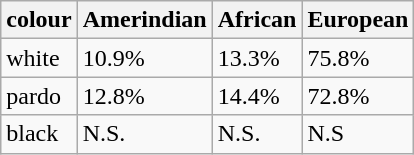<table class="wikitable floatright">
<tr>
<th>colour</th>
<th>Amerindian</th>
<th>African</th>
<th>European</th>
</tr>
<tr>
<td>white</td>
<td>10.9%</td>
<td>13.3%</td>
<td>75.8%</td>
</tr>
<tr>
<td>pardo</td>
<td>12.8%</td>
<td>14.4%</td>
<td>72.8%</td>
</tr>
<tr>
<td>black</td>
<td>N.S.</td>
<td>N.S.</td>
<td>N.S</td>
</tr>
</table>
